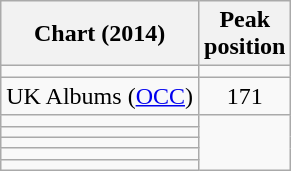<table class="wikitable">
<tr>
<th>Chart (2014)</th>
<th>Peak<br>position</th>
</tr>
<tr>
<td></td>
</tr>
<tr>
<td>UK Albums (<a href='#'>OCC</a>)</td>
<td align=center>171</td>
</tr>
<tr>
<td></td>
</tr>
<tr>
<td></td>
</tr>
<tr>
<td></td>
</tr>
<tr>
<td></td>
</tr>
<tr>
<td></td>
</tr>
</table>
